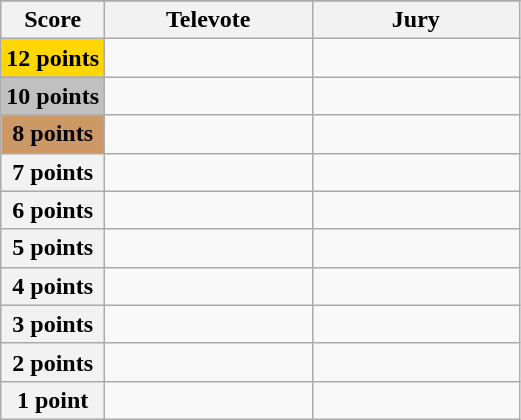<table class="wikitable">
<tr>
</tr>
<tr>
<th scope="col" width="20%">Score</th>
<th scope="col" width="40%">Televote</th>
<th scope="col" width="40%">Jury</th>
</tr>
<tr>
<th scope="row" style="background:gold">12 points</th>
<td></td>
<td></td>
</tr>
<tr>
<th scope="row" style="background:silver">10 points</th>
<td></td>
<td></td>
</tr>
<tr>
<th scope="row" style="background:#CC9966">8 points</th>
<td></td>
<td></td>
</tr>
<tr>
<th scope="row">7 points</th>
<td></td>
<td></td>
</tr>
<tr>
<th scope="row">6 points</th>
<td></td>
<td></td>
</tr>
<tr>
<th scope="row">5 points</th>
<td></td>
<td></td>
</tr>
<tr>
<th scope="row">4 points</th>
<td></td>
<td></td>
</tr>
<tr>
<th scope="row">3 points</th>
<td></td>
<td></td>
</tr>
<tr>
<th scope="row">2 points</th>
<td></td>
<td></td>
</tr>
<tr>
<th scope="row">1 point</th>
<td></td>
<td></td>
</tr>
</table>
